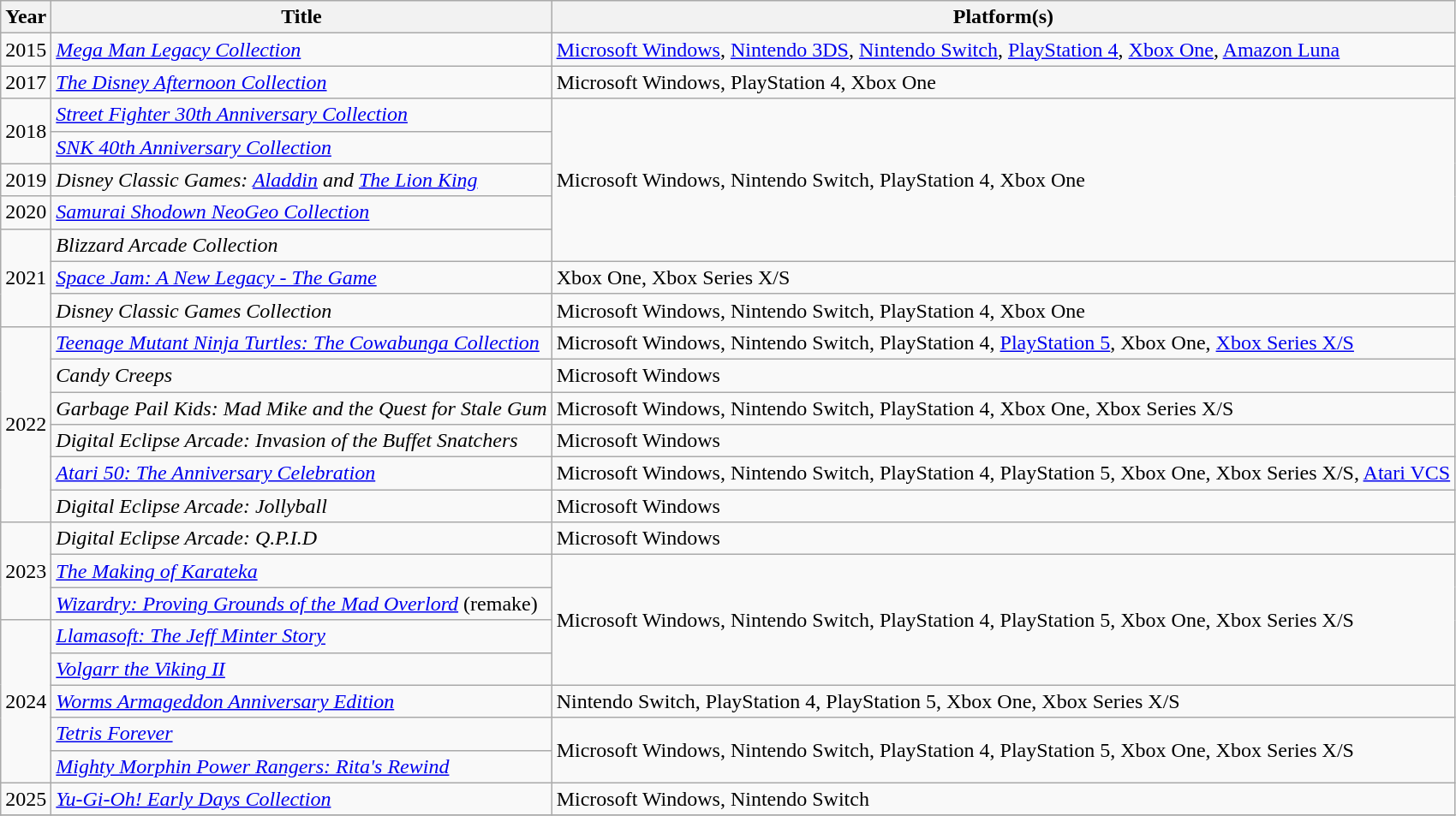<table class="wikitable sortable">
<tr>
<th>Year</th>
<th>Title</th>
<th>Platform(s)</th>
</tr>
<tr>
<td>2015</td>
<td><em><a href='#'>Mega Man Legacy Collection</a></em></td>
<td><a href='#'>Microsoft Windows</a>, <a href='#'>Nintendo 3DS</a>, <a href='#'>Nintendo Switch</a>, <a href='#'>PlayStation 4</a>, <a href='#'>Xbox One</a>, <a href='#'>Amazon Luna</a></td>
</tr>
<tr>
<td>2017</td>
<td><em><a href='#'>The Disney Afternoon Collection</a></em></td>
<td>Microsoft Windows, PlayStation 4, Xbox One</td>
</tr>
<tr>
<td rowspan="2">2018</td>
<td><em><a href='#'>Street Fighter 30th Anniversary Collection</a></em></td>
<td rowspan="5">Microsoft Windows, Nintendo Switch, PlayStation 4, Xbox One</td>
</tr>
<tr>
<td><em><a href='#'>SNK 40th Anniversary Collection</a></em></td>
</tr>
<tr>
<td>2019</td>
<td><em>Disney Classic Games: <a href='#'>Aladdin</a> and <a href='#'>The Lion King</a></em></td>
</tr>
<tr>
<td>2020</td>
<td><em><a href='#'>Samurai Shodown NeoGeo Collection</a></em></td>
</tr>
<tr>
<td rowspan="3">2021</td>
<td><em>Blizzard Arcade Collection</em></td>
</tr>
<tr>
<td><em><a href='#'>Space Jam: A New Legacy - The Game</a></em></td>
<td>Xbox One, Xbox Series X/S</td>
</tr>
<tr>
<td><em>Disney Classic Games Collection</em></td>
<td>Microsoft Windows, Nintendo Switch, PlayStation 4, Xbox One</td>
</tr>
<tr>
<td rowspan="6">2022</td>
<td><em><a href='#'>Teenage Mutant Ninja Turtles: The Cowabunga Collection</a></em></td>
<td>Microsoft Windows, Nintendo Switch, PlayStation 4, <a href='#'>PlayStation 5</a>, Xbox One, <a href='#'>Xbox Series X/S</a></td>
</tr>
<tr>
<td><em>Candy Creeps</em></td>
<td>Microsoft Windows</td>
</tr>
<tr>
<td><em>Garbage Pail Kids: Mad Mike and the Quest for Stale Gum</em></td>
<td>Microsoft Windows, Nintendo Switch, PlayStation 4, Xbox One, Xbox Series X/S</td>
</tr>
<tr>
<td><em>Digital Eclipse Arcade: Invasion of the Buffet Snatchers</em></td>
<td>Microsoft Windows</td>
</tr>
<tr>
<td><em><a href='#'>Atari 50: The Anniversary Celebration</a></em></td>
<td>Microsoft Windows, Nintendo Switch, PlayStation 4, PlayStation 5, Xbox One, Xbox Series X/S, <a href='#'>Atari VCS</a></td>
</tr>
<tr>
<td><em>Digital Eclipse Arcade: Jollyball</em></td>
<td>Microsoft Windows</td>
</tr>
<tr>
<td rowspan="3">2023</td>
<td><em>Digital Eclipse Arcade: Q.P.I.D</em></td>
<td>Microsoft Windows</td>
</tr>
<tr>
<td><em><a href='#'>The Making of Karateka</a></em></td>
<td rowspan="4">Microsoft Windows, Nintendo Switch, PlayStation 4, PlayStation 5, Xbox One, Xbox Series X/S</td>
</tr>
<tr>
<td><em><a href='#'>Wizardry: Proving Grounds of the Mad Overlord</a></em> (remake)</td>
</tr>
<tr>
<td rowspan="5">2024</td>
<td><em><a href='#'>Llamasoft: The Jeff Minter Story</a></em></td>
</tr>
<tr>
<td><em><a href='#'>Volgarr the Viking II</a></em></td>
</tr>
<tr>
<td><em><a href='#'>Worms Armageddon Anniversary Edition</a></em></td>
<td rowspan="1">Nintendo Switch, PlayStation 4, PlayStation 5, Xbox One, Xbox Series X/S</td>
</tr>
<tr>
<td><em><a href='#'>Tetris Forever</a></em></td>
<td rowspan="2">Microsoft Windows, Nintendo Switch, PlayStation 4, PlayStation 5, Xbox One, Xbox Series X/S</td>
</tr>
<tr>
<td><em><a href='#'>Mighty Morphin Power Rangers: Rita's Rewind</a></em></td>
</tr>
<tr>
<td>2025</td>
<td><em><a href='#'>Yu-Gi-Oh! Early Days Collection</a></em></td>
<td>Microsoft Windows, Nintendo Switch</td>
</tr>
<tr>
</tr>
</table>
